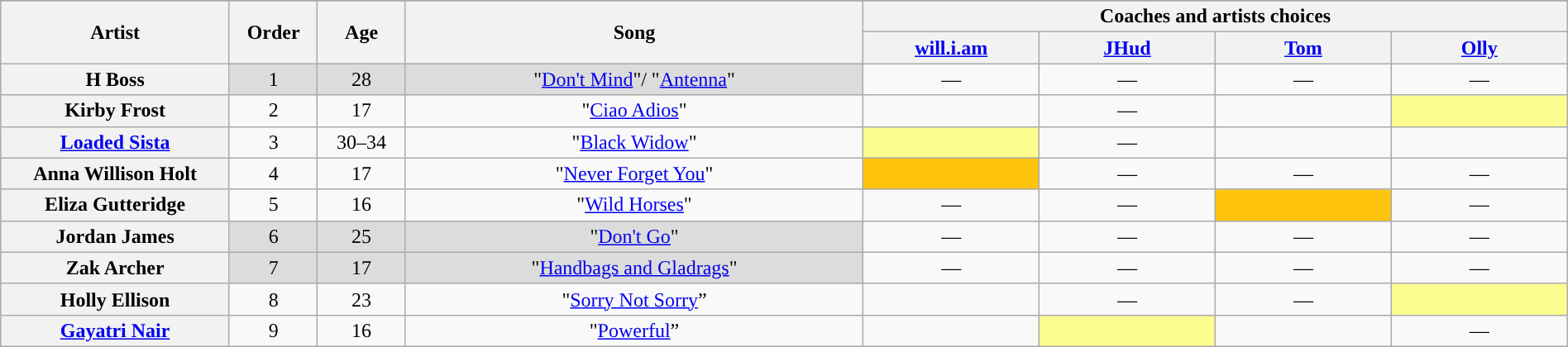<table class="wikitable" style="text-align:center; width:100%;">
<tr>
</tr>
<tr>
<th scope="col" rowspan="2" style="width:13%;">Artist</th>
<th scope="col" rowspan="2" style="width:05%;">Order</th>
<th scope="col" rowspan="2" style="width:05%;">Age</th>
<th scope="col" rowspan="2" style="width:26%;">Song</th>
<th colspan="4" style="width:40%;">Coaches and artists choices</th>
</tr>
<tr>
<th style="width:10%;"><a href='#'>will.i.am</a></th>
<th style="width:10%;"><a href='#'>JHud</a></th>
<th style="width:10%;"><a href='#'>Tom</a></th>
<th style="width:10%;"><a href='#'>Olly</a></th>
</tr>
<tr>
<th scope="row"><div> H Boss </div></th>
<td style="background:#DCDCDC; text-align:center;">1</td>
<td style="background:#DCDCDC; text-align:center;">28</td>
<td style="background:#DCDCDC; text-align:center;">"<a href='#'>Don't Mind</a>"/ "<a href='#'>Antenna</a>"</td>
<td>—</td>
<td>—</td>
<td>—</td>
<td>—</td>
</tr>
<tr>
<th scope="row"><div> Kirby Frost </div></th>
<td>2</td>
<td>17</td>
<td>"<a href='#'>Ciao Adios</a>"</td>
<td><strong></strong></td>
<td>—</td>
<td><strong></strong></td>
<td style="background:#fdfc8f;"><strong></strong></td>
</tr>
<tr>
<th scope="row"><div> <a href='#'>Loaded Sista</a> </div></th>
<td>3</td>
<td>30–34</td>
<td>"<a href='#'>Black Widow</a>"</td>
<td style="background:#fdfc8f;"><strong></strong></td>
<td>—</td>
<td><strong></strong></td>
<td><strong></strong></td>
</tr>
<tr>
<th scope="row"><div> Anna Willison Holt </div></th>
<td>4</td>
<td>17</td>
<td>"<a href='#'>Never Forget You</a>"</td>
<td style="background:#FFC40C;text-align:center;"><strong></strong></td>
<td>—</td>
<td>—</td>
<td>—</td>
</tr>
<tr>
<th scope="row"><div> Eliza Gutteridge </div></th>
<td>5</td>
<td>16</td>
<td>"<a href='#'>Wild Horses</a>"</td>
<td>—</td>
<td>—</td>
<td style="background:#FFC40C;text-align:center;"><strong></strong></td>
<td>—</td>
</tr>
<tr>
<th scope="row"><div> Jordan James </div></th>
<td style="background:#DCDCDC; text-align:center;">6</td>
<td style="background:#DCDCDC; text-align:center;">25</td>
<td style="background:#DCDCDC; text-align:center;">"<a href='#'>Don't Go</a>"</td>
<td>—</td>
<td>—</td>
<td>—</td>
<td>—</td>
</tr>
<tr>
<th scope="row"><div> Zak Archer </div></th>
<td style="background:#DCDCDC; text-align:center;">7</td>
<td style="background:#DCDCDC; text-align:center;">17</td>
<td style="background:#DCDCDC; text-align:center;">"<a href='#'>Handbags and Gladrags</a>"</td>
<td>—</td>
<td>—</td>
<td>—</td>
<td>—</td>
</tr>
<tr>
<th scope="row"><div> Holly Ellison </div></th>
<td>8</td>
<td>23</td>
<td>"<a href='#'>Sorry Not Sorry</a>”</td>
<td><strong></strong></td>
<td>—</td>
<td>—</td>
<td style="background:#fdfc8f;"><strong></strong></td>
</tr>
<tr>
<th scope="row"><div>  <a href='#'>Gayatri Nair</a> </div></th>
<td>9</td>
<td>16</td>
<td>"<a href='#'>Powerful</a>”</td>
<td><strong></strong></td>
<td style="background:#fdfc8f;"><strong></strong></td>
<td><strong></strong></td>
<td>—</td>
</tr>
</table>
